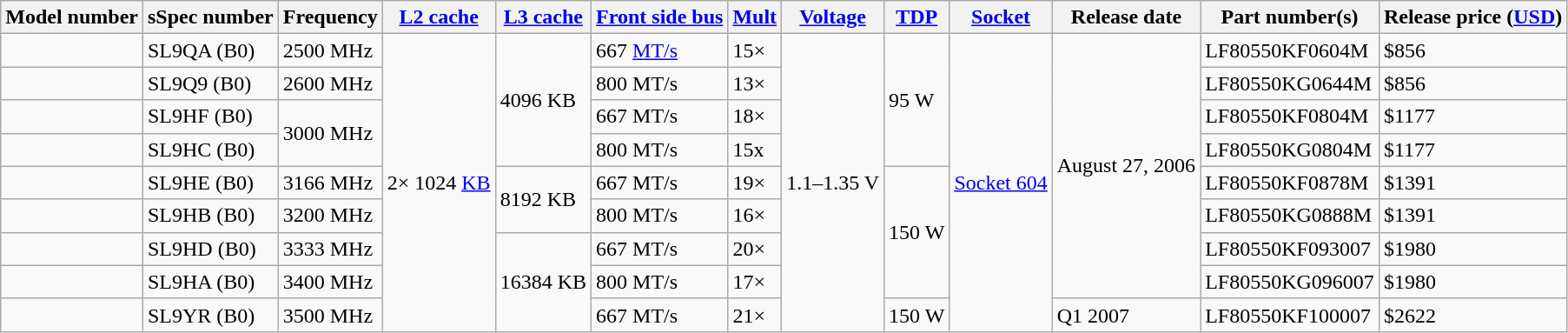<table class="wikitable sortable">
<tr>
<th>Model number</th>
<th>sSpec number</th>
<th>Frequency</th>
<th><a href='#'>L2 cache</a></th>
<th><a href='#'>L3 cache</a></th>
<th><a href='#'>Front side bus</a></th>
<th><a href='#'>Mult</a></th>
<th><a href='#'>Voltage</a></th>
<th><a href='#'>TDP</a></th>
<th><a href='#'>Socket</a></th>
<th>Release date</th>
<th>Part number(s)</th>
<th>Release price (<a href='#'>USD</a>)</th>
</tr>
<tr>
<td></td>
<td>SL9QA (B0)</td>
<td>2500 MHz</td>
<td rowspan="9">2× 1024 <a href='#'>KB</a></td>
<td rowspan="4">4096 KB</td>
<td>667 <a href='#'>MT/s</a></td>
<td>15×</td>
<td rowspan="9">1.1–1.35 V</td>
<td rowspan="4">95 W</td>
<td rowspan="9"><a href='#'>Socket 604</a></td>
<td rowspan="8">August 27, 2006</td>
<td>LF80550KF0604M</td>
<td>$856</td>
</tr>
<tr>
<td></td>
<td>SL9Q9 (B0)</td>
<td>2600 MHz</td>
<td>800 MT/s</td>
<td>13×</td>
<td>LF80550KG0644M</td>
<td>$856</td>
</tr>
<tr>
<td></td>
<td>SL9HF (B0)</td>
<td rowspan="2">3000 MHz</td>
<td>667 MT/s</td>
<td>18×</td>
<td>LF80550KF0804M</td>
<td>$1177</td>
</tr>
<tr>
<td></td>
<td>SL9HC (B0)</td>
<td>800 MT/s</td>
<td>15x</td>
<td>LF80550KG0804M</td>
<td>$1177</td>
</tr>
<tr>
<td></td>
<td>SL9HE (B0)</td>
<td>3166 MHz</td>
<td rowspan="2">8192 KB</td>
<td>667 MT/s</td>
<td>19×</td>
<td rowspan="4">150 W</td>
<td>LF80550KF0878M</td>
<td>$1391</td>
</tr>
<tr>
<td></td>
<td>SL9HB (B0)</td>
<td>3200 MHz</td>
<td>800 MT/s</td>
<td>16×</td>
<td>LF80550KG0888M</td>
<td>$1391</td>
</tr>
<tr>
<td></td>
<td>SL9HD (B0)</td>
<td>3333 MHz</td>
<td rowspan="3">16384 KB</td>
<td>667 MT/s</td>
<td>20×</td>
<td>LF80550KF093007</td>
<td>$1980</td>
</tr>
<tr>
<td></td>
<td>SL9HA (B0)</td>
<td>3400 MHz</td>
<td>800 MT/s</td>
<td>17×</td>
<td>LF80550KG096007</td>
<td>$1980</td>
</tr>
<tr>
<td></td>
<td>SL9YR (B0)</td>
<td>3500 MHz</td>
<td>667 MT/s</td>
<td>21×</td>
<td>150 W</td>
<td>Q1 2007</td>
<td>LF80550KF100007</td>
<td>$2622</td>
</tr>
</table>
